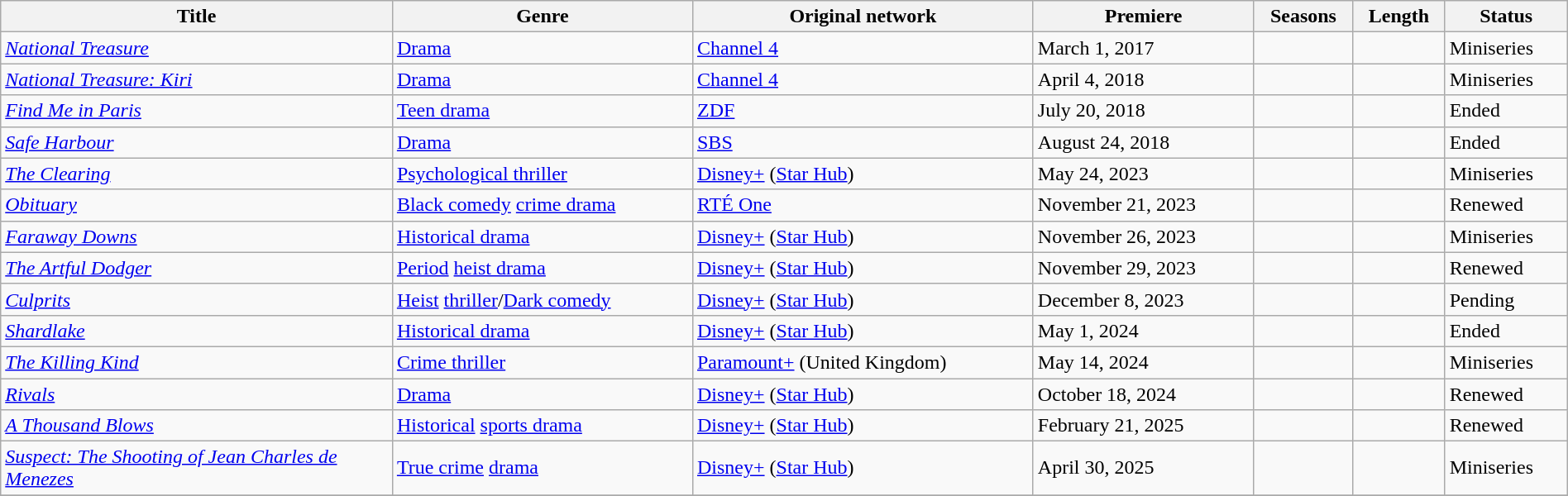<table class="wikitable sortable" style="width:100%;">
<tr>
<th scope="col" style="width:25%;">Title</th>
<th>Genre</th>
<th>Original network</th>
<th>Premiere</th>
<th>Seasons</th>
<th>Length</th>
<th>Status</th>
</tr>
<tr>
<td><em><a href='#'>National Treasure</a></em></td>
<td><a href='#'>Drama</a></td>
<td><a href='#'>Channel 4</a></td>
<td>March 1, 2017</td>
<td></td>
<td></td>
<td>Miniseries</td>
</tr>
<tr>
<td><em><a href='#'>National Treasure: Kiri</a></em></td>
<td><a href='#'>Drama</a></td>
<td><a href='#'>Channel 4</a></td>
<td>April 4, 2018</td>
<td></td>
<td></td>
<td>Miniseries</td>
</tr>
<tr>
<td><em><a href='#'>Find Me in Paris</a></em></td>
<td><a href='#'>Teen drama</a></td>
<td><a href='#'>ZDF</a></td>
<td>July 20, 2018</td>
<td></td>
<td></td>
<td>Ended</td>
</tr>
<tr>
<td><em><a href='#'>Safe Harbour</a></em></td>
<td><a href='#'>Drama</a></td>
<td><a href='#'>SBS</a></td>
<td>August 24, 2018</td>
<td></td>
<td></td>
<td>Ended</td>
</tr>
<tr>
<td><em><a href='#'>The Clearing</a></em></td>
<td><a href='#'>Psychological thriller</a></td>
<td><a href='#'>Disney+</a> (<a href='#'>Star Hub</a>)</td>
<td>May 24, 2023</td>
<td></td>
<td></td>
<td>Miniseries</td>
</tr>
<tr>
<td><em><a href='#'>Obituary</a></em></td>
<td><a href='#'>Black comedy</a> <a href='#'>crime drama</a></td>
<td><a href='#'>RTÉ One</a></td>
<td>November 21, 2023</td>
<td></td>
<td></td>
<td>Renewed</td>
</tr>
<tr>
<td><em><a href='#'>Faraway Downs</a></em></td>
<td><a href='#'>Historical drama</a></td>
<td><a href='#'>Disney+</a> (<a href='#'>Star Hub</a>)</td>
<td>November 26, 2023</td>
<td></td>
<td></td>
<td>Miniseries</td>
</tr>
<tr>
<td><em><a href='#'>The Artful Dodger</a></em></td>
<td><a href='#'>Period</a> <a href='#'>heist drama</a></td>
<td><a href='#'>Disney+</a> (<a href='#'>Star Hub</a>)</td>
<td>November 29, 2023</td>
<td></td>
<td></td>
<td>Renewed</td>
</tr>
<tr>
<td><em><a href='#'>Culprits</a></em></td>
<td><a href='#'>Heist</a> <a href='#'>thriller</a>/<a href='#'>Dark comedy</a></td>
<td><a href='#'>Disney+</a> (<a href='#'>Star Hub</a>)</td>
<td>December 8, 2023</td>
<td></td>
<td></td>
<td>Pending</td>
</tr>
<tr>
<td><em><a href='#'>Shardlake</a></em></td>
<td><a href='#'>Historical drama</a></td>
<td><a href='#'>Disney+</a> (<a href='#'>Star Hub</a>)</td>
<td>May 1, 2024</td>
<td></td>
<td></td>
<td>Ended</td>
</tr>
<tr>
<td><em><a href='#'>The Killing Kind</a></em></td>
<td><a href='#'>Crime thriller</a></td>
<td><a href='#'>Paramount+</a> (United Kingdom)</td>
<td>May 14, 2024</td>
<td></td>
<td></td>
<td>Miniseries</td>
</tr>
<tr>
<td><em><a href='#'>Rivals</a></em></td>
<td><a href='#'>Drama</a></td>
<td><a href='#'>Disney+</a> (<a href='#'>Star Hub</a>)</td>
<td>October 18, 2024</td>
<td></td>
<td></td>
<td>Renewed</td>
</tr>
<tr>
<td><em><a href='#'>A Thousand Blows</a></em></td>
<td><a href='#'>Historical</a> <a href='#'>sports drama</a></td>
<td><a href='#'>Disney+</a> (<a href='#'>Star Hub</a>)</td>
<td>February 21, 2025</td>
<td></td>
<td></td>
<td>Renewed</td>
</tr>
<tr>
<td><em><a href='#'>Suspect: The Shooting of Jean Charles de Menezes</a></em></td>
<td><a href='#'>True crime</a> <a href='#'>drama</a></td>
<td><a href='#'>Disney+</a> (<a href='#'>Star Hub</a>)</td>
<td>April 30, 2025</td>
<td></td>
<td></td>
<td>Miniseries</td>
</tr>
<tr>
</tr>
</table>
